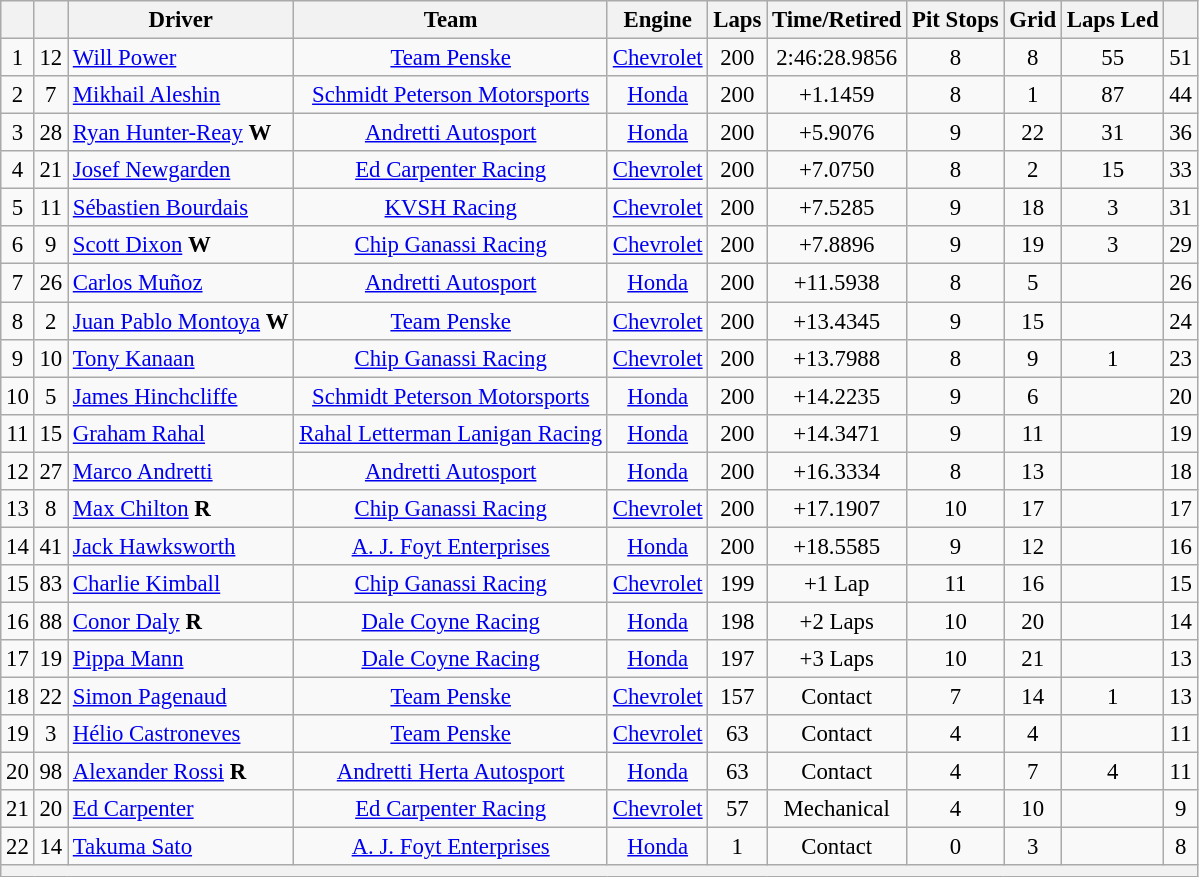<table class="wikitable" style="text-align:center; font-size: 95%;">
<tr>
<th></th>
<th></th>
<th>Driver</th>
<th>Team</th>
<th>Engine</th>
<th>Laps</th>
<th>Time/Retired</th>
<th>Pit Stops</th>
<th>Grid</th>
<th>Laps Led</th>
<th></th>
</tr>
<tr>
<td>1</td>
<td>12</td>
<td align="left"> <a href='#'>Will Power</a></td>
<td><a href='#'>Team Penske</a></td>
<td><a href='#'>Chevrolet</a></td>
<td>200</td>
<td>2:46:28.9856</td>
<td>8</td>
<td>8</td>
<td>55</td>
<td>51</td>
</tr>
<tr>
<td>2</td>
<td>7</td>
<td align="left"> <a href='#'>Mikhail Aleshin</a></td>
<td><a href='#'>Schmidt Peterson Motorsports</a></td>
<td><a href='#'>Honda</a></td>
<td>200</td>
<td>+1.1459</td>
<td>8</td>
<td>1</td>
<td>87</td>
<td>44</td>
</tr>
<tr>
<td>3</td>
<td>28</td>
<td align="left"> <a href='#'>Ryan Hunter-Reay</a> <strong><span>W</span></strong></td>
<td><a href='#'>Andretti Autosport</a></td>
<td><a href='#'>Honda</a></td>
<td>200</td>
<td>+5.9076</td>
<td>9</td>
<td>22</td>
<td>31</td>
<td>36</td>
</tr>
<tr>
<td>4</td>
<td>21</td>
<td align="left"> <a href='#'>Josef Newgarden</a></td>
<td><a href='#'>Ed Carpenter Racing</a></td>
<td><a href='#'>Chevrolet</a></td>
<td>200</td>
<td>+7.0750</td>
<td>8</td>
<td>2</td>
<td>15</td>
<td>33</td>
</tr>
<tr>
<td>5</td>
<td>11</td>
<td align="left"> <a href='#'>Sébastien Bourdais</a></td>
<td><a href='#'>KVSH Racing</a></td>
<td><a href='#'>Chevrolet</a></td>
<td>200</td>
<td>+7.5285</td>
<td>9</td>
<td>18</td>
<td>3</td>
<td>31</td>
</tr>
<tr>
<td>6</td>
<td>9</td>
<td align="left"> <a href='#'>Scott Dixon</a> <strong><span>W</span></strong></td>
<td><a href='#'>Chip Ganassi Racing</a></td>
<td><a href='#'>Chevrolet</a></td>
<td>200</td>
<td>+7.8896</td>
<td>9</td>
<td>19</td>
<td>3</td>
<td>29</td>
</tr>
<tr>
<td>7</td>
<td>26</td>
<td align="left"> <a href='#'>Carlos Muñoz</a></td>
<td><a href='#'>Andretti Autosport</a></td>
<td><a href='#'>Honda</a></td>
<td>200</td>
<td>+11.5938</td>
<td>8</td>
<td>5</td>
<td></td>
<td>26</td>
</tr>
<tr>
<td>8</td>
<td>2</td>
<td align="left"> <a href='#'>Juan Pablo Montoya</a> <strong><span>W</span></strong></td>
<td><a href='#'>Team Penske</a></td>
<td><a href='#'>Chevrolet</a></td>
<td>200</td>
<td>+13.4345</td>
<td>9</td>
<td>15</td>
<td></td>
<td>24</td>
</tr>
<tr>
<td>9</td>
<td>10</td>
<td align="left"> <a href='#'>Tony Kanaan</a></td>
<td><a href='#'>Chip Ganassi Racing</a></td>
<td><a href='#'>Chevrolet</a></td>
<td>200</td>
<td>+13.7988</td>
<td>8</td>
<td>9</td>
<td>1</td>
<td>23</td>
</tr>
<tr>
<td>10</td>
<td>5</td>
<td align="left"> <a href='#'>James Hinchcliffe</a></td>
<td><a href='#'>Schmidt Peterson Motorsports</a></td>
<td><a href='#'>Honda</a></td>
<td>200</td>
<td>+14.2235</td>
<td>9</td>
<td>6</td>
<td></td>
<td>20</td>
</tr>
<tr>
<td>11</td>
<td>15</td>
<td align="left"> <a href='#'>Graham Rahal</a></td>
<td><a href='#'>Rahal Letterman Lanigan Racing</a></td>
<td><a href='#'>Honda</a></td>
<td>200</td>
<td>+14.3471</td>
<td>9</td>
<td>11</td>
<td></td>
<td>19</td>
</tr>
<tr>
<td>12</td>
<td>27</td>
<td align="left"> <a href='#'>Marco Andretti</a></td>
<td><a href='#'>Andretti Autosport</a></td>
<td><a href='#'>Honda</a></td>
<td>200</td>
<td>+16.3334</td>
<td>8</td>
<td>13</td>
<td></td>
<td>18</td>
</tr>
<tr>
<td>13</td>
<td>8</td>
<td align="left"> <a href='#'>Max Chilton</a> <strong><span>R</span></strong></td>
<td><a href='#'>Chip Ganassi Racing</a></td>
<td><a href='#'>Chevrolet</a></td>
<td>200</td>
<td>+17.1907</td>
<td>10</td>
<td>17</td>
<td></td>
<td>17</td>
</tr>
<tr>
<td>14</td>
<td>41</td>
<td align="left"> <a href='#'>Jack Hawksworth</a></td>
<td><a href='#'>A. J. Foyt Enterprises</a></td>
<td><a href='#'>Honda</a></td>
<td>200</td>
<td>+18.5585</td>
<td>9</td>
<td>12</td>
<td></td>
<td>16</td>
</tr>
<tr>
<td>15</td>
<td>83</td>
<td align="left"> <a href='#'>Charlie Kimball</a></td>
<td><a href='#'>Chip Ganassi Racing</a></td>
<td><a href='#'>Chevrolet</a></td>
<td>199</td>
<td>+1 Lap</td>
<td>11</td>
<td>16</td>
<td></td>
<td>15</td>
</tr>
<tr>
<td>16</td>
<td>88</td>
<td align="left"> <a href='#'>Conor Daly</a> <strong><span>R</span></strong></td>
<td><a href='#'>Dale Coyne Racing</a></td>
<td><a href='#'>Honda</a></td>
<td>198</td>
<td>+2 Laps</td>
<td>10</td>
<td>20</td>
<td></td>
<td>14</td>
</tr>
<tr>
<td>17</td>
<td>19</td>
<td align="left"> <a href='#'>Pippa Mann</a></td>
<td><a href='#'>Dale Coyne Racing</a></td>
<td><a href='#'>Honda</a></td>
<td>197</td>
<td>+3 Laps</td>
<td>10</td>
<td>21</td>
<td></td>
<td>13</td>
</tr>
<tr>
<td>18</td>
<td>22</td>
<td align="left"> <a href='#'>Simon Pagenaud</a></td>
<td><a href='#'>Team Penske</a></td>
<td><a href='#'>Chevrolet</a></td>
<td>157</td>
<td>Contact</td>
<td>7</td>
<td>14</td>
<td>1</td>
<td>13</td>
</tr>
<tr>
<td>19</td>
<td>3</td>
<td align="left"> <a href='#'>Hélio Castroneves</a></td>
<td><a href='#'>Team Penske</a></td>
<td><a href='#'>Chevrolet</a></td>
<td>63</td>
<td>Contact</td>
<td>4</td>
<td>4</td>
<td></td>
<td>11</td>
</tr>
<tr>
<td>20</td>
<td>98</td>
<td align="left"> <a href='#'>Alexander Rossi</a> <strong><span>R</span></strong></td>
<td><a href='#'>Andretti Herta Autosport</a></td>
<td><a href='#'>Honda</a></td>
<td>63</td>
<td>Contact</td>
<td>4</td>
<td>7</td>
<td>4</td>
<td>11</td>
</tr>
<tr>
<td>21</td>
<td>20</td>
<td align="left"> <a href='#'>Ed Carpenter</a></td>
<td><a href='#'>Ed Carpenter Racing</a></td>
<td><a href='#'>Chevrolet</a></td>
<td>57</td>
<td>Mechanical</td>
<td>4</td>
<td>10</td>
<td></td>
<td>9</td>
</tr>
<tr>
<td>22</td>
<td>14</td>
<td align="left"> <a href='#'>Takuma Sato</a></td>
<td><a href='#'>A. J. Foyt Enterprises</a></td>
<td><a href='#'>Honda</a></td>
<td>1</td>
<td>Contact</td>
<td>0</td>
<td>3</td>
<td></td>
<td>8</td>
</tr>
<tr>
<th colspan=11></th>
</tr>
</table>
